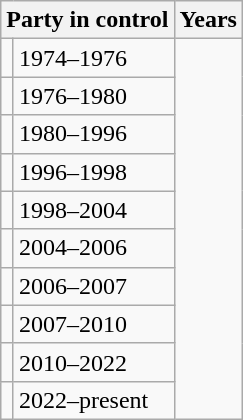<table class="wikitable">
<tr>
<th colspan=2>Party in control</th>
<th>Years</th>
</tr>
<tr>
<td></td>
<td>1974–1976</td>
</tr>
<tr>
<td></td>
<td>1976–1980</td>
</tr>
<tr>
<td></td>
<td>1980–1996</td>
</tr>
<tr>
<td></td>
<td>1996–1998</td>
</tr>
<tr>
<td></td>
<td>1998–2004</td>
</tr>
<tr>
<td></td>
<td>2004–2006</td>
</tr>
<tr>
<td></td>
<td>2006–2007</td>
</tr>
<tr>
<td></td>
<td>2007–2010</td>
</tr>
<tr>
<td></td>
<td>2010–2022</td>
</tr>
<tr>
<td></td>
<td>2022–present</td>
</tr>
</table>
